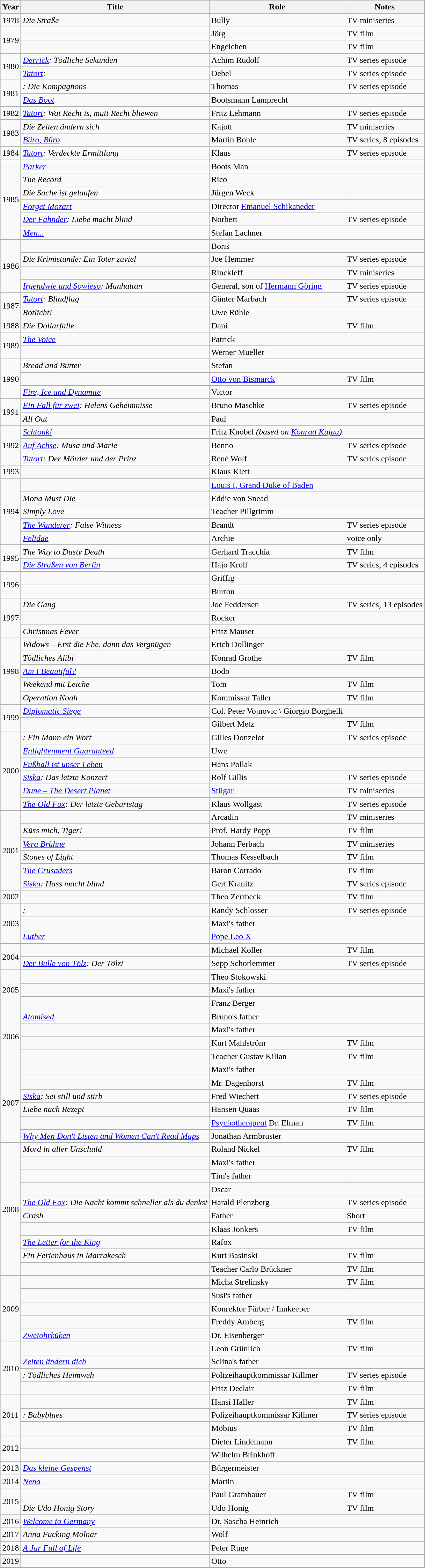<table class="wikitable sortable">
<tr>
<th>Year</th>
<th>Title</th>
<th>Role</th>
<th class="unsortable">Notes</th>
</tr>
<tr>
<td>1978</td>
<td><em>Die Straße</em></td>
<td>Bully</td>
<td>TV miniseries</td>
</tr>
<tr>
<td rowspan=2>1979</td>
<td><em></em></td>
<td>Jörg</td>
<td>TV film</td>
</tr>
<tr>
<td><em></em></td>
<td>Engelchen</td>
<td>TV film</td>
</tr>
<tr>
<td rowspan=2>1980</td>
<td><em><a href='#'>Derrick</a>: Tödliche Sekunden</em></td>
<td>Achim Rudolf</td>
<td>TV series episode</td>
</tr>
<tr>
<td><em><a href='#'>Tatort</a>: </em></td>
<td>Oebel</td>
<td>TV series episode</td>
</tr>
<tr>
<td rowspan=2>1981</td>
<td><em>: Die Kompagnons</em></td>
<td>Thomas</td>
<td>TV series episode</td>
</tr>
<tr>
<td><em><a href='#'>Das Boot</a></em></td>
<td>Bootsmann Lamprecht</td>
<td></td>
</tr>
<tr>
<td>1982</td>
<td><em><a href='#'>Tatort</a>: Wat Recht is, mutt Recht bliewen</em></td>
<td>Fritz Lehmann</td>
<td>TV series episode</td>
</tr>
<tr>
<td rowspan=2>1983</td>
<td><em>Die Zeiten ändern sich</em></td>
<td>Kajott</td>
<td>TV miniseries</td>
</tr>
<tr>
<td><em><a href='#'>Büro, Büro</a></em></td>
<td>Martin Bohle</td>
<td>TV series, 8 episodes</td>
</tr>
<tr>
<td>1984</td>
<td><em><a href='#'>Tatort</a>: Verdeckte Ermittlung</em></td>
<td>Klaus</td>
<td>TV series episode</td>
</tr>
<tr>
<td rowspan=6>1985</td>
<td><em><a href='#'>Parker</a></em></td>
<td>Boots Man</td>
<td></td>
</tr>
<tr>
<td><em>The Record</em></td>
<td>Rico</td>
<td></td>
</tr>
<tr>
<td><em>Die Sache ist gelaufen</em></td>
<td>Jürgen Weck</td>
<td></td>
</tr>
<tr>
<td><em><a href='#'>Forget Mozart</a></em></td>
<td>Director <a href='#'>Emanuel Schikaneder</a></td>
<td></td>
</tr>
<tr>
<td><em><a href='#'>Der Fahnder</a>: Liebe macht blind</em></td>
<td>Norbert</td>
<td>TV series episode</td>
</tr>
<tr>
<td><em><a href='#'>Men...</a></em></td>
<td>Stefan Lachner</td>
<td></td>
</tr>
<tr>
<td rowspan=4>1986</td>
<td><em></em></td>
<td>Boris</td>
<td></td>
</tr>
<tr>
<td><em>Die Krimistunde: Ein Toter zuviel</em></td>
<td>Joe Hemmer</td>
<td>TV series episode</td>
</tr>
<tr>
<td><em></em></td>
<td>Rinckleff</td>
<td>TV miniseries</td>
</tr>
<tr>
<td><em><a href='#'>Irgendwie und Sowieso</a>: Manhattan</em></td>
<td>General, son of <a href='#'>Hermann Göring</a></td>
<td>TV series episode</td>
</tr>
<tr>
<td rowspan=2>1987</td>
<td><em><a href='#'>Tatort</a>: Blindflug</em></td>
<td>Günter Marbach</td>
<td>TV series episode</td>
</tr>
<tr>
<td><em>Rotlicht!</em></td>
<td>Uwe Rühle</td>
<td></td>
</tr>
<tr>
<td>1988</td>
<td><em>Die Dollarfalle</em></td>
<td>Dani</td>
<td>TV film</td>
</tr>
<tr>
<td rowspan=2>1989</td>
<td><em><a href='#'>The Voice</a></em></td>
<td>Patrick</td>
<td></td>
</tr>
<tr>
<td><em></em></td>
<td>Werner Mueller</td>
<td></td>
</tr>
<tr>
<td rowspan=3>1990</td>
<td><em>Bread and Butter</em></td>
<td>Stefan</td>
<td></td>
</tr>
<tr>
<td><em></em></td>
<td><a href='#'>Otto von Bismarck</a></td>
<td>TV film</td>
</tr>
<tr>
<td><em><a href='#'>Fire, Ice and Dynamite</a></em></td>
<td>Victor</td>
<td></td>
</tr>
<tr>
<td rowspan=2>1991</td>
<td><em><a href='#'>Ein Fall für zwei</a>: Helens Geheimnisse</em></td>
<td>Bruno Maschke</td>
<td>TV series episode</td>
</tr>
<tr>
<td><em>All Out</em></td>
<td>Paul</td>
<td></td>
</tr>
<tr>
<td rowspan=3>1992</td>
<td><em><a href='#'>Schtonk!</a></em></td>
<td>Fritz Knobel <em>(based on <a href='#'>Konrad Kujau</a>)</em></td>
<td></td>
</tr>
<tr>
<td><em><a href='#'>Auf Achse</a>: Musa und Marie</em></td>
<td>Benno</td>
<td>TV series episode</td>
</tr>
<tr>
<td><em><a href='#'>Tatort</a>: Der Mörder und der Prinz</em></td>
<td>René Wolf</td>
<td>TV series episode</td>
</tr>
<tr>
<td>1993</td>
<td><em></em></td>
<td>Klaus Klett</td>
<td></td>
</tr>
<tr>
<td rowspan=5>1994</td>
<td><em></em></td>
<td><a href='#'>Louis I, Grand Duke of Baden</a></td>
<td></td>
</tr>
<tr>
<td><em>Mona Must Die</em></td>
<td>Eddie von Snead</td>
<td></td>
</tr>
<tr>
<td><em>Simply Love</em></td>
<td>Teacher Pillgrimm</td>
<td></td>
</tr>
<tr>
<td><em><a href='#'>The Wanderer</a>: False Witness</em></td>
<td>Brandt</td>
<td>TV series episode</td>
</tr>
<tr>
<td><em><a href='#'>Felidae</a></em></td>
<td>Archie</td>
<td>voice only</td>
</tr>
<tr>
<td rowspan=2>1995</td>
<td><em>The Way to Dusty Death</em></td>
<td>Gerhard Tracchia</td>
<td>TV film</td>
</tr>
<tr>
<td><em><a href='#'>Die Straßen von Berlin</a></em></td>
<td>Hajo Kroll</td>
<td>TV series, 4 episodes</td>
</tr>
<tr>
<td rowspan=2>1996</td>
<td><em></em></td>
<td>Griffig</td>
<td></td>
</tr>
<tr>
<td><em></em></td>
<td>Burton</td>
<td></td>
</tr>
<tr>
<td rowspan=3>1997</td>
<td><em>Die Gang</em></td>
<td>Joe Feddersen</td>
<td>TV series, 13 episodes</td>
</tr>
<tr>
<td><em></em></td>
<td>Rocker</td>
<td></td>
</tr>
<tr>
<td><em>Christmas Fever</em></td>
<td>Fritz Mauser</td>
<td></td>
</tr>
<tr>
<td rowspan=5>1998</td>
<td><em>Widows – Erst die Ehe, dann das Vergnügen</em></td>
<td>Erich Dollinger</td>
<td></td>
</tr>
<tr>
<td><em>Tödliches Alibi</em></td>
<td>Konrad Grothe</td>
<td>TV film</td>
</tr>
<tr>
<td><em><a href='#'>Am I Beautiful?</a></em></td>
<td>Bodo</td>
<td></td>
</tr>
<tr>
<td><em>Weekend mit Leiche</em></td>
<td>Tom</td>
<td>TV film</td>
</tr>
<tr>
<td><em>Operation Noah</em></td>
<td>Kommissar Taller</td>
<td>TV film</td>
</tr>
<tr>
<td rowspan=2>1999</td>
<td><em><a href='#'>Diplomatic Siege</a></em></td>
<td>Col. Peter Vojnovic \ Giorgio Borghelli</td>
<td></td>
</tr>
<tr>
<td><em></em></td>
<td>Gilbert Metz</td>
<td>TV film</td>
</tr>
<tr>
<td rowspan=6>2000</td>
<td><em>: Ein Mann ein Wort</em></td>
<td>Gilles Donzelot</td>
<td>TV series episode</td>
</tr>
<tr>
<td><em><a href='#'>Enlightenment Guaranteed</a></em></td>
<td>Uwe</td>
<td></td>
</tr>
<tr>
<td><em><a href='#'>Fußball ist unser Leben</a></em></td>
<td>Hans Pollak</td>
<td></td>
</tr>
<tr>
<td><em><a href='#'>Siska</a>: Das letzte Konzert</em></td>
<td>Rolf Gillis</td>
<td>TV series episode</td>
</tr>
<tr>
<td><em><a href='#'>Dune – The Desert Planet</a></em></td>
<td><a href='#'>Stilgar</a></td>
<td>TV miniseries</td>
</tr>
<tr>
<td><em><a href='#'>The Old Fox</a>: Der letzte Geburtstag</em></td>
<td>Klaus Wollgast</td>
<td>TV series episode</td>
</tr>
<tr>
<td rowspan=6>2001</td>
<td><em></em></td>
<td>Arcadin</td>
<td>TV miniseries</td>
</tr>
<tr>
<td><em>Küss mich, Tiger!</em></td>
<td>Prof. Hardy Popp</td>
<td>TV film</td>
</tr>
<tr>
<td><em><a href='#'>Vera Brühne</a></em></td>
<td>Johann Ferbach</td>
<td>TV miniseries</td>
</tr>
<tr>
<td><em>Stones of Light</em></td>
<td>Thomas Kesselbach</td>
<td>TV film</td>
</tr>
<tr>
<td><em><a href='#'>The Crusaders</a></em></td>
<td>Baron Corrado</td>
<td>TV film</td>
</tr>
<tr>
<td><em><a href='#'>Siska</a>: Hass macht blind</em></td>
<td>Gert Kranitz</td>
<td>TV series episode</td>
</tr>
<tr>
<td>2002</td>
<td><em></em></td>
<td>Theo Zerrbeck</td>
<td>TV film</td>
</tr>
<tr>
<td rowspan=3>2003</td>
<td><em>: </em></td>
<td>Randy Schlosser</td>
<td>TV series episode</td>
</tr>
<tr>
<td><em></em></td>
<td>Maxi's father</td>
<td></td>
</tr>
<tr>
<td><em><a href='#'>Luther</a></em></td>
<td><a href='#'>Pope Leo X</a></td>
<td></td>
</tr>
<tr>
<td rowspan=2>2004</td>
<td><em></em></td>
<td>Michael Koller</td>
<td>TV film</td>
</tr>
<tr>
<td><em><a href='#'>Der Bulle von Tölz</a>: Der Tölzi</em></td>
<td>Sepp Schorlemmer</td>
<td>TV series episode</td>
</tr>
<tr>
<td rowspan=3>2005</td>
<td><em></em></td>
<td>Theo Stokowski</td>
<td></td>
</tr>
<tr>
<td><em></em></td>
<td>Maxi's father</td>
<td></td>
</tr>
<tr>
<td><em></em></td>
<td>Franz Berger</td>
<td></td>
</tr>
<tr>
<td rowspan=4>2006</td>
<td><em><a href='#'>Atomised</a></em></td>
<td>Bruno's father</td>
<td></td>
</tr>
<tr>
<td><em></em></td>
<td>Maxi's father</td>
<td></td>
</tr>
<tr>
<td><em></em></td>
<td>Kurt Mahlström</td>
<td>TV film</td>
</tr>
<tr>
<td><em></em></td>
<td>Teacher Gustav Kilian</td>
<td>TV film</td>
</tr>
<tr>
<td rowspan=6>2007</td>
<td><em></em></td>
<td>Maxi's father</td>
<td></td>
</tr>
<tr>
<td><em></em></td>
<td>Mr. Dagenhorst</td>
<td>TV film</td>
</tr>
<tr>
<td><em><a href='#'>Siska</a>: Sei still und stirb</em></td>
<td>Fred Wiechert</td>
<td>TV series episode</td>
</tr>
<tr>
<td><em>Liebe nach Rezept</em></td>
<td>Hansen Quaas</td>
<td>TV film</td>
</tr>
<tr>
<td><em></em></td>
<td><a href='#'>Psychotherapeut</a> Dr. Elmau</td>
<td>TV film</td>
</tr>
<tr>
<td><em><a href='#'>Why Men Don't Listen and Women Can't Read Maps</a></em></td>
<td>Jonathan Armbruster</td>
<td></td>
</tr>
<tr>
<td rowspan=10>2008</td>
<td><em>Mord in aller Unschuld</em></td>
<td>Roland Nickel</td>
<td>TV film</td>
</tr>
<tr>
<td><em></em></td>
<td>Maxi's father</td>
<td></td>
</tr>
<tr>
<td><em></em></td>
<td>Tim's father</td>
<td></td>
</tr>
<tr>
<td><em></em></td>
<td>Oscar</td>
<td></td>
</tr>
<tr>
<td><em><a href='#'>The Old Fox</a>: Die Nacht kommt schneller als du denkst</em></td>
<td>Harald Plenzberg</td>
<td>TV series episode</td>
</tr>
<tr>
<td><em>Crash</em></td>
<td>Father</td>
<td>Short</td>
</tr>
<tr>
<td><em></em></td>
<td>Klaas Jonkers</td>
<td>TV film</td>
</tr>
<tr>
<td><em><a href='#'>The Letter for the King</a></em></td>
<td>Rafox</td>
<td></td>
</tr>
<tr>
<td><em>Ein Ferienhaus in Marrakesch</em></td>
<td>Kurt Basinski</td>
<td>TV film</td>
</tr>
<tr>
<td><em></em></td>
<td>Teacher Carlo Brückner</td>
<td>TV film</td>
</tr>
<tr>
<td rowspan=5>2009</td>
<td><em></em></td>
<td>Micha Strelinsky</td>
<td>TV film</td>
</tr>
<tr>
<td><em></em></td>
<td>Susi's father</td>
<td></td>
</tr>
<tr>
<td><em></em></td>
<td>Konrektor Färber / Innkeeper</td>
<td></td>
</tr>
<tr>
<td><em></em></td>
<td>Freddy Amberg</td>
<td>TV film</td>
</tr>
<tr>
<td><em><a href='#'>Zweiohrküken</a></em></td>
<td>Dr. Eisenberger</td>
<td></td>
</tr>
<tr>
<td rowspan=4>2010</td>
<td><em></em></td>
<td>Leon Grünlich</td>
<td>TV film</td>
</tr>
<tr>
<td><em><a href='#'>Zeiten ändern dich</a></em></td>
<td>Selina's father</td>
<td></td>
</tr>
<tr>
<td><em>: Tödliches Heimweh</em></td>
<td>Polizeihauptkommissar Killmer</td>
<td>TV series episode</td>
</tr>
<tr>
<td><em></em></td>
<td>Fritz Declair</td>
<td>TV film</td>
</tr>
<tr>
<td rowspan=3>2011</td>
<td><em></em></td>
<td>Hansi Haller</td>
<td>TV film</td>
</tr>
<tr>
<td><em>: Babyblues</em></td>
<td>Polizeihauptkommissar Killmer</td>
<td>TV series episode</td>
</tr>
<tr>
<td><em></em></td>
<td>Möbius</td>
<td>TV film</td>
</tr>
<tr>
<td rowspan=2>2012</td>
<td><em></em></td>
<td>Dieter Lindemann</td>
<td>TV film</td>
</tr>
<tr>
<td><em></em></td>
<td>Wilhelm Brinkhoff</td>
<td></td>
</tr>
<tr>
<td>2013</td>
<td><em><a href='#'>Das kleine Gespenst</a></em></td>
<td>Bürgermeister</td>
<td></td>
</tr>
<tr>
<td>2014</td>
<td><em><a href='#'>Nena</a></em></td>
<td>Martin</td>
<td></td>
</tr>
<tr>
<td rowspan=2>2015</td>
<td><em></em></td>
<td>Paul Grambauer</td>
<td>TV film</td>
</tr>
<tr>
<td><em>Die Udo Honig Story</em></td>
<td>Udo Honig</td>
<td>TV film</td>
</tr>
<tr>
<td>2016</td>
<td><em><a href='#'>Welcome to Germany</a></em></td>
<td>Dr. Sascha Heinrich</td>
<td></td>
</tr>
<tr>
<td>2017</td>
<td><em>Anna Fucking Molnar</em></td>
<td>Wolf</td>
<td></td>
</tr>
<tr>
<td>2018</td>
<td><em><a href='#'>A Jar Full of Life</a></em></td>
<td>Peter Ruge</td>
<td></td>
</tr>
<tr>
<td>2019</td>
<td><em></em></td>
<td>Otto</td>
<td></td>
</tr>
<tr>
</tr>
</table>
